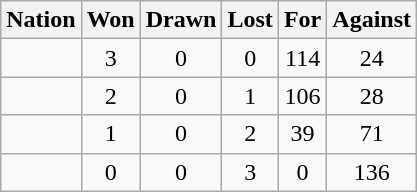<table class="wikitable" style="text-align: center;">
<tr>
<th>Nation</th>
<th>Won</th>
<th>Drawn</th>
<th>Lost</th>
<th>For</th>
<th>Against</th>
</tr>
<tr>
<td align="left"></td>
<td>3</td>
<td>0</td>
<td>0</td>
<td>114</td>
<td>24</td>
</tr>
<tr>
<td align="left"></td>
<td>2</td>
<td>0</td>
<td>1</td>
<td>106</td>
<td>28</td>
</tr>
<tr>
<td align="left"></td>
<td>1</td>
<td>0</td>
<td>2</td>
<td>39</td>
<td>71</td>
</tr>
<tr>
<td align="left"></td>
<td>0</td>
<td>0</td>
<td>3</td>
<td>0</td>
<td>136</td>
</tr>
</table>
